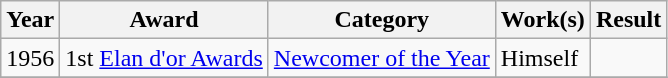<table class="wikitable sortable">
<tr>
<th>Year</th>
<th>Award</th>
<th>Category</th>
<th>Work(s)</th>
<th>Result</th>
</tr>
<tr>
<td>1956</td>
<td>1st <a href='#'>Elan d'or Awards</a></td>
<td><a href='#'>Newcomer of the Year</a></td>
<td>Himself</td>
<td></td>
</tr>
<tr>
</tr>
</table>
